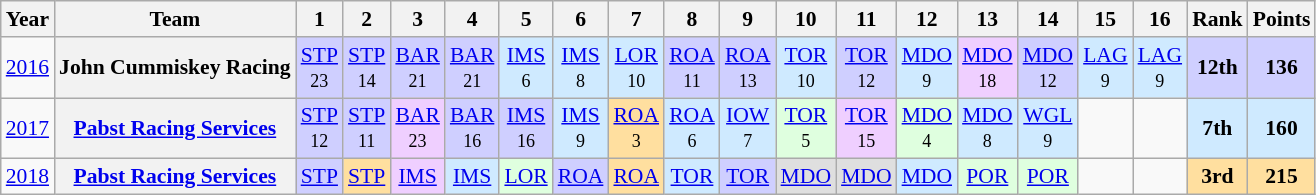<table class="wikitable" style="text-align:center; font-size:90%">
<tr>
<th>Year</th>
<th>Team</th>
<th>1</th>
<th>2</th>
<th>3</th>
<th>4</th>
<th>5</th>
<th>6</th>
<th>7</th>
<th>8</th>
<th>9</th>
<th>10</th>
<th>11</th>
<th>12</th>
<th>13</th>
<th>14</th>
<th>15</th>
<th>16</th>
<th>Rank</th>
<th>Points</th>
</tr>
<tr>
<td><a href='#'>2016</a></td>
<th>John Cummiskey Racing</th>
<td style="background:#CFCFFF;"><a href='#'>STP</a><br><small>23</small></td>
<td style="background:#CFCFFF;"><a href='#'>STP</a><br><small>14</small></td>
<td style="background:#CFCFFF;"><a href='#'>BAR</a><br><small>21</small></td>
<td style="background:#CFCFFF;"><a href='#'>BAR</a><br><small>21</small></td>
<td style="background:#CFEAFF;"><a href='#'>IMS</a><br><small>6</small></td>
<td style="background:#CFEAFF;"><a href='#'>IMS</a><br><small>8</small></td>
<td style="background:#CFEAFF;"><a href='#'>LOR</a><br><small>10</small></td>
<td style="background:#CFCFFF;"><a href='#'>ROA</a><br><small>11</small></td>
<td style="background:#CFCFFF;"><a href='#'>ROA</a><br><small>13</small></td>
<td style="background:#CFEAFF;"><a href='#'>TOR</a><br><small>10</small></td>
<td style="background:#CFCFFF;"><a href='#'>TOR</a><br><small>12</small></td>
<td style="background:#CFEAFF;"><a href='#'>MDO</a><br><small>9</small></td>
<td style="background:#EFCFFF;"><a href='#'>MDO</a><br><small>18</small></td>
<td style="background:#CFCFFF;"><a href='#'>MDO</a><br><small>12</small></td>
<td style="background:#CFEAFF;"><a href='#'>LAG</a><br><small>9</small></td>
<td style="background:#CFEAFF;"><a href='#'>LAG</a><br><small>9</small></td>
<td style="background:#CFCFFF;"><strong>12th</strong></td>
<td style="background:#CFCFFF;"><strong>136</strong></td>
</tr>
<tr>
<td><a href='#'>2017</a></td>
<th><a href='#'>Pabst Racing Services</a></th>
<td style="background:#CFCFFF;"><a href='#'>STP</a><br><small>12</small></td>
<td style="background:#CFCFFF;"><a href='#'>STP</a><br><small>11</small></td>
<td style="background:#EFCFFF;"><a href='#'>BAR</a><br><small>23</small></td>
<td style="background:#CFCFFF;"><a href='#'>BAR</a><br><small>16</small></td>
<td style="background:#CFCFFF;"><a href='#'>IMS</a><br><small>16</small></td>
<td style="background:#CFEAFF;"><a href='#'>IMS</a><br><small>9</small></td>
<td style="background:#FFDF9F;"><a href='#'>ROA</a><br><small>3</small></td>
<td style="background:#CFEAFF;"><a href='#'>ROA</a><br><small>6</small></td>
<td style="background:#CFEAFF;"><a href='#'>IOW</a><br><small>7</small></td>
<td style="background:#DFFFDF;"><a href='#'>TOR</a><br><small>5</small></td>
<td style="background:#EFCFFF;"><a href='#'>TOR</a><br><small>15</small></td>
<td style="background:#DFFFDF;"><a href='#'>MDO</a><br><small>4</small></td>
<td style="background:#CFEAFF;"><a href='#'>MDO</a><br><small>8</small></td>
<td style="background:#CFEAFF;"><a href='#'>WGL</a><br><small>9</small></td>
<td></td>
<td></td>
<th style="background:#CFEAFF;">7th</th>
<th style="background:#CFEAFF;">160</th>
</tr>
<tr>
<td><a href='#'>2018</a></td>
<th><a href='#'>Pabst Racing Services</a></th>
<td style="background:#CFCFFF;"><a href='#'>STP</a><br></td>
<td style="background:#FFDF9F;"><a href='#'>STP</a><br></td>
<td style="background:#EFCFFF;"><a href='#'>IMS</a><br></td>
<td style="background:#CFEAFF;"><a href='#'>IMS</a><br></td>
<td style="background:#DFFFDF;"><a href='#'>LOR</a><br></td>
<td style="background:#CFCFFF;"><a href='#'>ROA</a><br></td>
<td style="background:#FFDF9F;"><a href='#'>ROA</a><br></td>
<td style="background:#CFEAFF;"><a href='#'>TOR</a><br></td>
<td style="background:#CFCFFF;"><a href='#'>TOR</a><br></td>
<td style="background:#DFDFDF;"><a href='#'>MDO</a><br></td>
<td style="background:#DFDFDF;"><a href='#'>MDO</a><br></td>
<td style="background:#CFEAFF;"><a href='#'>MDO</a><br></td>
<td style="background:#DFFFDF;"><a href='#'>POR</a><br></td>
<td style="background:#DFFFDF;"><a href='#'>POR</a><br></td>
<td></td>
<td></td>
<th style="background:#FFDF9F;">3rd</th>
<th style="background:#FFDF9F;">215</th>
</tr>
</table>
